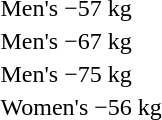<table>
<tr>
<td rowspan=2>Men's −57 kg</td>
<td rowspan=2></td>
<td rowspan=2></td>
<td></td>
</tr>
<tr>
<td></td>
</tr>
<tr>
<td rowspan=2>Men's −67 kg</td>
<td rowspan=2></td>
<td rowspan=2></td>
<td></td>
</tr>
<tr>
<td></td>
</tr>
<tr>
<td rowspan=2>Men's −75 kg</td>
<td rowspan=2></td>
<td rowspan=2></td>
<td></td>
</tr>
<tr>
<td></td>
</tr>
<tr>
<td rowspan=2>Women's −56 kg</td>
<td rowspan=2></td>
<td rowspan=2></td>
<td></td>
</tr>
<tr>
<td></td>
</tr>
</table>
